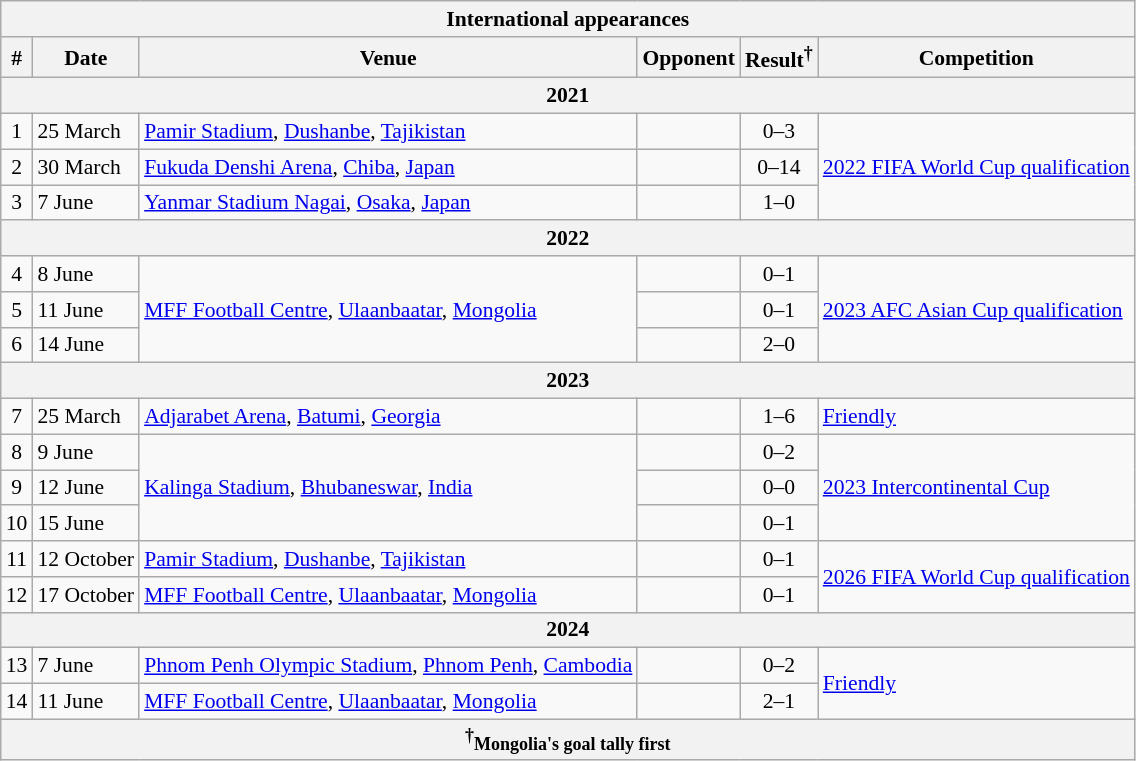<table class="wikitable collapsible collapsed" style="font-size:90%">
<tr>
<th colspan="7"><strong>International appearances</strong></th>
</tr>
<tr>
<th>#</th>
<th>Date</th>
<th>Venue</th>
<th>Opponent</th>
<th>Result<sup>†</sup></th>
<th>Competition</th>
</tr>
<tr>
<th colspan="7" align=center><strong>2021</strong></th>
</tr>
<tr>
<td align=center>1</td>
<td>25 March</td>
<td><a href='#'>Pamir Stadium</a>, <a href='#'>Dushanbe</a>, <a href='#'>Tajikistan</a></td>
<td></td>
<td align=center>0–3</td>
<td rowspan="3"><a href='#'>2022 FIFA World Cup qualification</a></td>
</tr>
<tr>
<td align=center>2</td>
<td>30 March</td>
<td><a href='#'>Fukuda Denshi Arena</a>, <a href='#'>Chiba</a>, <a href='#'>Japan</a></td>
<td></td>
<td align=center>0–14</td>
</tr>
<tr>
<td align=center>3</td>
<td>7 June</td>
<td><a href='#'>Yanmar Stadium Nagai</a>, <a href='#'>Osaka</a>, <a href='#'>Japan</a></td>
<td></td>
<td align=center>1–0</td>
</tr>
<tr>
<th colspan="7" align=center><strong>2022</strong></th>
</tr>
<tr>
<td align=center>4</td>
<td>8 June</td>
<td rowspan=3><a href='#'>MFF Football Centre</a>, <a href='#'>Ulaanbaatar</a>, <a href='#'>Mongolia</a></td>
<td></td>
<td align=center>0–1</td>
<td rowspan=3><a href='#'>2023 AFC Asian Cup qualification</a></td>
</tr>
<tr>
<td align=center>5</td>
<td>11 June</td>
<td></td>
<td align=center>0–1</td>
</tr>
<tr>
<td align=center>6</td>
<td>14 June</td>
<td></td>
<td align=center>2–0</td>
</tr>
<tr>
<th colspan="7" align=center><strong>2023</strong></th>
</tr>
<tr>
<td align=center>7</td>
<td>25 March</td>
<td><a href='#'>Adjarabet Arena</a>, <a href='#'>Batumi</a>, <a href='#'>Georgia</a></td>
<td></td>
<td align=center>1–6</td>
<td><a href='#'>Friendly</a></td>
</tr>
<tr>
<td align=center>8</td>
<td>9 June</td>
<td rowspan=3><a href='#'>Kalinga Stadium</a>, <a href='#'>Bhubaneswar</a>, <a href='#'>India</a></td>
<td></td>
<td align=center>0–2</td>
<td rowspan=3><a href='#'>2023 Intercontinental Cup</a></td>
</tr>
<tr>
<td align=center>9</td>
<td>12 June</td>
<td></td>
<td align=center>0–0</td>
</tr>
<tr>
<td align=center>10</td>
<td>15 June</td>
<td></td>
<td align=center>0–1</td>
</tr>
<tr>
<td align=center>11</td>
<td>12 October</td>
<td><a href='#'>Pamir Stadium</a>, <a href='#'>Dushanbe</a>, <a href='#'>Tajikistan</a></td>
<td></td>
<td align=center>0–1</td>
<td rowspan=2><a href='#'>2026 FIFA World Cup qualification</a></td>
</tr>
<tr>
<td align=center>12</td>
<td>17 October</td>
<td><a href='#'>MFF Football Centre</a>, <a href='#'>Ulaanbaatar</a>, <a href='#'>Mongolia</a></td>
<td></td>
<td align=center>0–1</td>
</tr>
<tr>
<th colspan="7" align=center><strong>2024</strong></th>
</tr>
<tr>
<td align=center>13</td>
<td>7 June</td>
<td><a href='#'>Phnom Penh Olympic Stadium</a>, <a href='#'>Phnom Penh</a>, <a href='#'>Cambodia</a></td>
<td></td>
<td align=center>0–2</td>
<td rowspan=2><a href='#'>Friendly</a></td>
</tr>
<tr>
<td align=center>14</td>
<td>11 June</td>
<td><a href='#'>MFF Football Centre</a>, <a href='#'>Ulaanbaatar</a>, <a href='#'>Mongolia</a></td>
<td></td>
<td align=center>2–1</td>
</tr>
<tr>
<th colspan="7"><sup>†</sup><small>Mongolia's goal tally first</small></th>
</tr>
</table>
